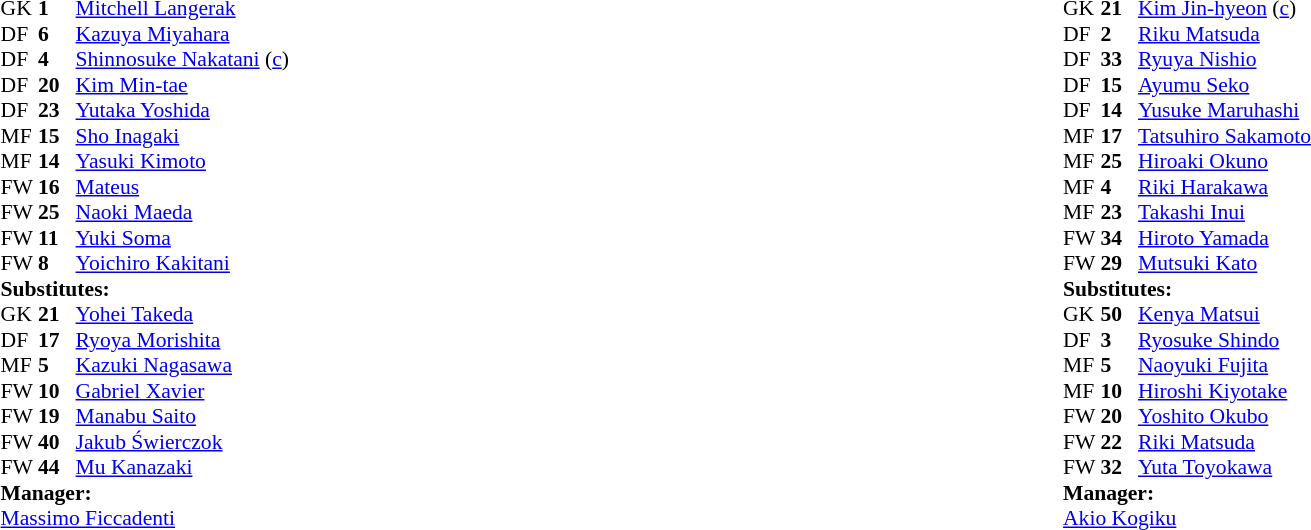<table width="100%">
<tr>
<td valign="top" width="40%"><br><table style="font-size: 90%" cellspacing="0" cellpadding="0" align="center">
<tr>
<td colspan="4"></td>
</tr>
<tr>
<th width=25></th>
<th width=25></th>
</tr>
<tr>
<td>GK</td>
<td><strong>1</strong></td>
<td> <a href='#'>Mitchell Langerak</a></td>
</tr>
<tr>
<td>DF</td>
<td><strong>6</strong></td>
<td> <a href='#'>Kazuya Miyahara</a></td>
</tr>
<tr>
<td>DF</td>
<td><strong>4</strong></td>
<td> <a href='#'>Shinnosuke Nakatani</a> (<a href='#'>c</a>)</td>
</tr>
<tr>
<td>DF</td>
<td><strong>20</strong></td>
<td> <a href='#'>Kim Min-tae</a></td>
</tr>
<tr>
<td>DF</td>
<td><strong>23</strong></td>
<td> <a href='#'>Yutaka Yoshida</a></td>
</tr>
<tr>
<td>MF</td>
<td><strong>15</strong></td>
<td> <a href='#'>Sho Inagaki</a></td>
</tr>
<tr>
<td>MF</td>
<td><strong>14</strong></td>
<td> <a href='#'>Yasuki Kimoto</a></td>
<td></td>
<td></td>
</tr>
<tr>
<td>FW</td>
<td><strong>16</strong></td>
<td> <a href='#'>Mateus</a></td>
</tr>
<tr>
<td>FW</td>
<td><strong>25</strong></td>
<td> <a href='#'>Naoki Maeda</a></td>
<td></td>
<td></td>
</tr>
<tr>
<td>FW</td>
<td><strong>11</strong></td>
<td> <a href='#'>Yuki Soma</a></td>
<td></td>
<td></td>
</tr>
<tr>
<td>FW</td>
<td><strong>8</strong></td>
<td> <a href='#'>Yoichiro Kakitani</a></td>
<td></td>
<td></td>
</tr>
<tr>
<td colspan=3><strong>Substitutes:</strong></td>
</tr>
<tr>
<td>GK</td>
<td><strong>21</strong></td>
<td> <a href='#'>Yohei Takeda</a></td>
</tr>
<tr>
<td>DF</td>
<td><strong>17</strong></td>
<td> <a href='#'>Ryoya Morishita</a></td>
<td></td>
<td></td>
</tr>
<tr>
<td>MF</td>
<td><strong>5</strong></td>
<td> <a href='#'>Kazuki Nagasawa</a></td>
<td></td>
<td></td>
</tr>
<tr>
<td>FW</td>
<td><strong>10</strong></td>
<td> <a href='#'>Gabriel Xavier</a></td>
</tr>
<tr>
<td>FW</td>
<td><strong>19</strong></td>
<td> <a href='#'>Manabu Saito</a></td>
<td></td>
<td></td>
</tr>
<tr>
<td>FW</td>
<td><strong>40</strong></td>
<td> <a href='#'>Jakub Świerczok</a></td>
<td></td>
<td></td>
</tr>
<tr>
<td>FW</td>
<td><strong>44</strong></td>
<td> <a href='#'>Mu Kanazaki</a></td>
</tr>
<tr>
<td colspan=3><strong>Manager:</strong></td>
</tr>
<tr>
<td colspan=4> <a href='#'>Massimo Ficcadenti</a></td>
</tr>
</table>
</td>
<td valign="top"></td>
<td valign="top" width="50%"><br><table style="font-size: 90%" cellspacing="0" cellpadding="0" align="center">
<tr>
<td colspan="4"></td>
</tr>
<tr>
<th width=25></th>
<th width=25></th>
</tr>
<tr>
<td>GK</td>
<td><strong>21</strong></td>
<td> <a href='#'>Kim Jin-hyeon</a> (<a href='#'>c</a>)</td>
</tr>
<tr>
<td>DF</td>
<td><strong>2</strong></td>
<td> <a href='#'>Riku Matsuda</a></td>
</tr>
<tr>
<td>DF</td>
<td><strong>33</strong></td>
<td> <a href='#'>Ryuya Nishio</a></td>
</tr>
<tr>
<td>DF</td>
<td><strong>15</strong></td>
<td> <a href='#'>Ayumu Seko</a></td>
</tr>
<tr>
<td>DF</td>
<td><strong>14</strong></td>
<td> <a href='#'>Yusuke Maruhashi</a></td>
</tr>
<tr>
<td>MF</td>
<td><strong>17</strong></td>
<td> <a href='#'>Tatsuhiro Sakamoto</a></td>
</tr>
<tr>
<td>MF</td>
<td><strong>25</strong></td>
<td> <a href='#'>Hiroaki Okuno</a></td>
<td></td>
<td></td>
</tr>
<tr>
<td>MF</td>
<td><strong>4</strong></td>
<td> <a href='#'>Riki Harakawa</a></td>
</tr>
<tr>
<td>MF</td>
<td><strong>23</strong></td>
<td> <a href='#'>Takashi Inui</a></td>
</tr>
<tr>
<td>FW</td>
<td><strong>34</strong></td>
<td> <a href='#'>Hiroto Yamada</a></td>
<td></td>
<td></td>
</tr>
<tr>
<td>FW</td>
<td><strong>29</strong></td>
<td> <a href='#'>Mutsuki Kato</a></td>
<td></td>
<td></td>
</tr>
<tr>
<td colspan=3><strong>Substitutes:</strong></td>
</tr>
<tr>
<td>GK</td>
<td><strong>50</strong></td>
<td> <a href='#'>Kenya Matsui</a></td>
</tr>
<tr>
<td>DF</td>
<td><strong>3</strong></td>
<td> <a href='#'>Ryosuke Shindo</a></td>
</tr>
<tr>
<td>MF</td>
<td><strong>5</strong></td>
<td> <a href='#'>Naoyuki Fujita</a></td>
</tr>
<tr>
<td>MF</td>
<td><strong>10</strong></td>
<td> <a href='#'>Hiroshi Kiyotake</a></td>
<td></td>
<td></td>
</tr>
<tr>
<td>FW</td>
<td><strong>20</strong></td>
<td> <a href='#'>Yoshito Okubo</a></td>
<td></td>
<td></td>
</tr>
<tr>
<td>FW</td>
<td><strong>22</strong></td>
<td> <a href='#'>Riki Matsuda</a></td>
</tr>
<tr>
<td>FW</td>
<td><strong>32</strong></td>
<td> <a href='#'>Yuta Toyokawa</a></td>
<td></td>
<td></td>
</tr>
<tr>
<td colspan=3><strong>Manager:</strong></td>
</tr>
<tr>
<td colspan=4> <a href='#'>Akio Kogiku</a></td>
</tr>
</table>
</td>
</tr>
</table>
